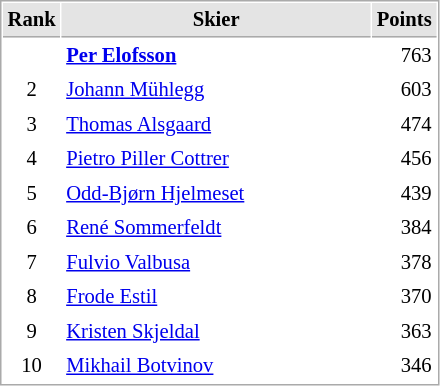<table cellspacing="1" cellpadding="3" style="border:1px solid #AAAAAA;font-size:86%">
<tr style="background-color: #E4E4E4;">
<th style="border-bottom:1px solid #AAAAAA" width=10>Rank</th>
<th style="border-bottom:1px solid #AAAAAA" width=200>Skier</th>
<th style="border-bottom:1px solid #AAAAAA" width=20 align=right>Points</th>
</tr>
<tr>
<td align=center><strong><span>  </span></strong></td>
<td> <strong><a href='#'>Per Elofsson</a></strong></td>
<td align=right>763</td>
</tr>
<tr>
<td align=center>2</td>
<td> <a href='#'>Johann Mühlegg</a></td>
<td align=right>603</td>
</tr>
<tr>
<td align=center>3</td>
<td> <a href='#'>Thomas Alsgaard</a></td>
<td align=right>474</td>
</tr>
<tr>
<td align=center>4</td>
<td> <a href='#'>Pietro Piller Cottrer</a></td>
<td align=right>456</td>
</tr>
<tr>
<td align=center>5</td>
<td> <a href='#'>Odd-Bjørn Hjelmeset</a></td>
<td align=right>439</td>
</tr>
<tr>
<td align=center>6</td>
<td> <a href='#'>René Sommerfeldt</a></td>
<td align=right>384</td>
</tr>
<tr>
<td align=center>7</td>
<td> <a href='#'>Fulvio Valbusa</a></td>
<td align=right>378</td>
</tr>
<tr>
<td align=center>8</td>
<td> <a href='#'>Frode Estil</a></td>
<td align=right>370</td>
</tr>
<tr>
<td align=center>9</td>
<td> <a href='#'>Kristen Skjeldal</a></td>
<td align=right>363</td>
</tr>
<tr>
<td align=center>10</td>
<td> <a href='#'>Mikhail Botvinov</a></td>
<td align=right>346</td>
</tr>
</table>
